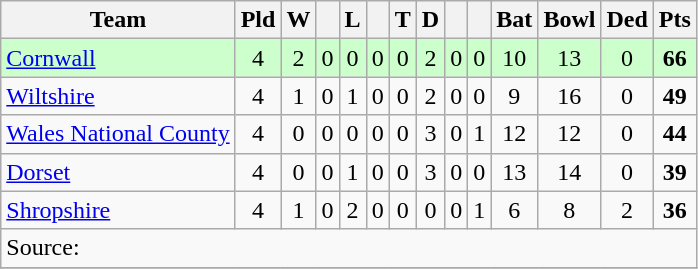<table class="wikitable" style="text-align:center">
<tr>
<th>Team</th>
<th>Pld</th>
<th>W</th>
<th></th>
<th>L</th>
<th></th>
<th>T</th>
<th>D</th>
<th></th>
<th></th>
<th>Bat</th>
<th>Bowl</th>
<th>Ded</th>
<th>Pts</th>
</tr>
<tr style="background: #cfc">
<td align=left><a href='#'>Cornwall</a></td>
<td>4</td>
<td>2</td>
<td>0</td>
<td>0</td>
<td>0</td>
<td>0</td>
<td>2</td>
<td>0</td>
<td>0</td>
<td>10</td>
<td>13</td>
<td>0</td>
<td><strong>66</strong></td>
</tr>
<tr>
<td align=left><a href='#'>Wiltshire</a></td>
<td>4</td>
<td>1</td>
<td>0</td>
<td>1</td>
<td>0</td>
<td>0</td>
<td>2</td>
<td>0</td>
<td>0</td>
<td>9</td>
<td>16</td>
<td>0</td>
<td><strong>49</strong></td>
</tr>
<tr>
<td align=left><a href='#'>Wales National County</a></td>
<td>4</td>
<td>0</td>
<td>0</td>
<td>0</td>
<td>0</td>
<td>0</td>
<td>3</td>
<td>0</td>
<td>1</td>
<td>12</td>
<td>12</td>
<td>0</td>
<td><strong>44</strong></td>
</tr>
<tr>
<td align=left><a href='#'>Dorset</a></td>
<td>4</td>
<td>0</td>
<td>0</td>
<td>1</td>
<td>0</td>
<td>0</td>
<td>3</td>
<td>0</td>
<td>0</td>
<td>13</td>
<td>14</td>
<td>0</td>
<td><strong>39</strong></td>
</tr>
<tr>
<td align=left><a href='#'>Shropshire</a></td>
<td>4</td>
<td>1</td>
<td>0</td>
<td>2</td>
<td>0</td>
<td>0</td>
<td>0</td>
<td>0</td>
<td>1</td>
<td>6</td>
<td>8</td>
<td>2</td>
<td><strong>36</strong></td>
</tr>
<tr>
<td colspan=15 align="left">Source:</td>
</tr>
<tr>
</tr>
</table>
